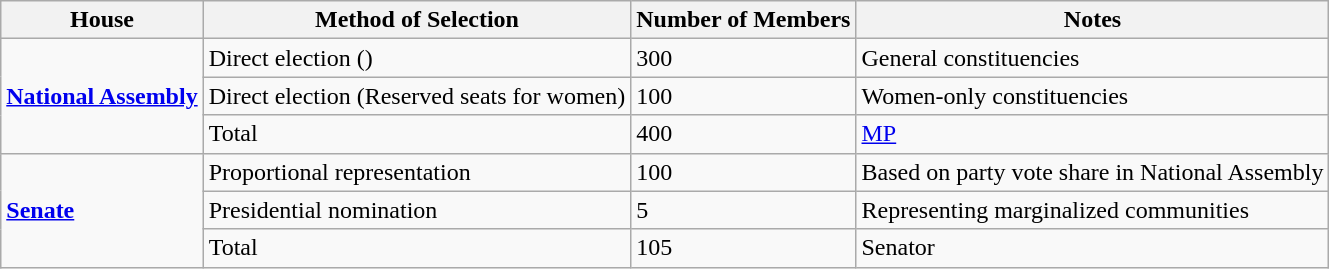<table class="wikitable">
<tr>
<th>House</th>
<th>Method of Selection</th>
<th>Number of Members</th>
<th>Notes</th>
</tr>
<tr>
<td rowspan="3"><strong><a href='#'>National Assembly</a></strong></td>
<td>Direct election ()</td>
<td>300</td>
<td>General constituencies</td>
</tr>
<tr>
<td>Direct election (Reserved seats for women)</td>
<td>100</td>
<td>Women-only constituencies</td>
</tr>
<tr>
<td>Total</td>
<td>400</td>
<td><a href='#'>MP</a></td>
</tr>
<tr>
<td rowspan="3"><strong><a href='#'>Senate</a></strong></td>
<td>Proportional representation</td>
<td>100</td>
<td>Based on party vote share in National Assembly</td>
</tr>
<tr>
<td>Presidential nomination</td>
<td>5</td>
<td>Representing marginalized communities</td>
</tr>
<tr>
<td>Total</td>
<td>105</td>
<td>Senator</td>
</tr>
</table>
